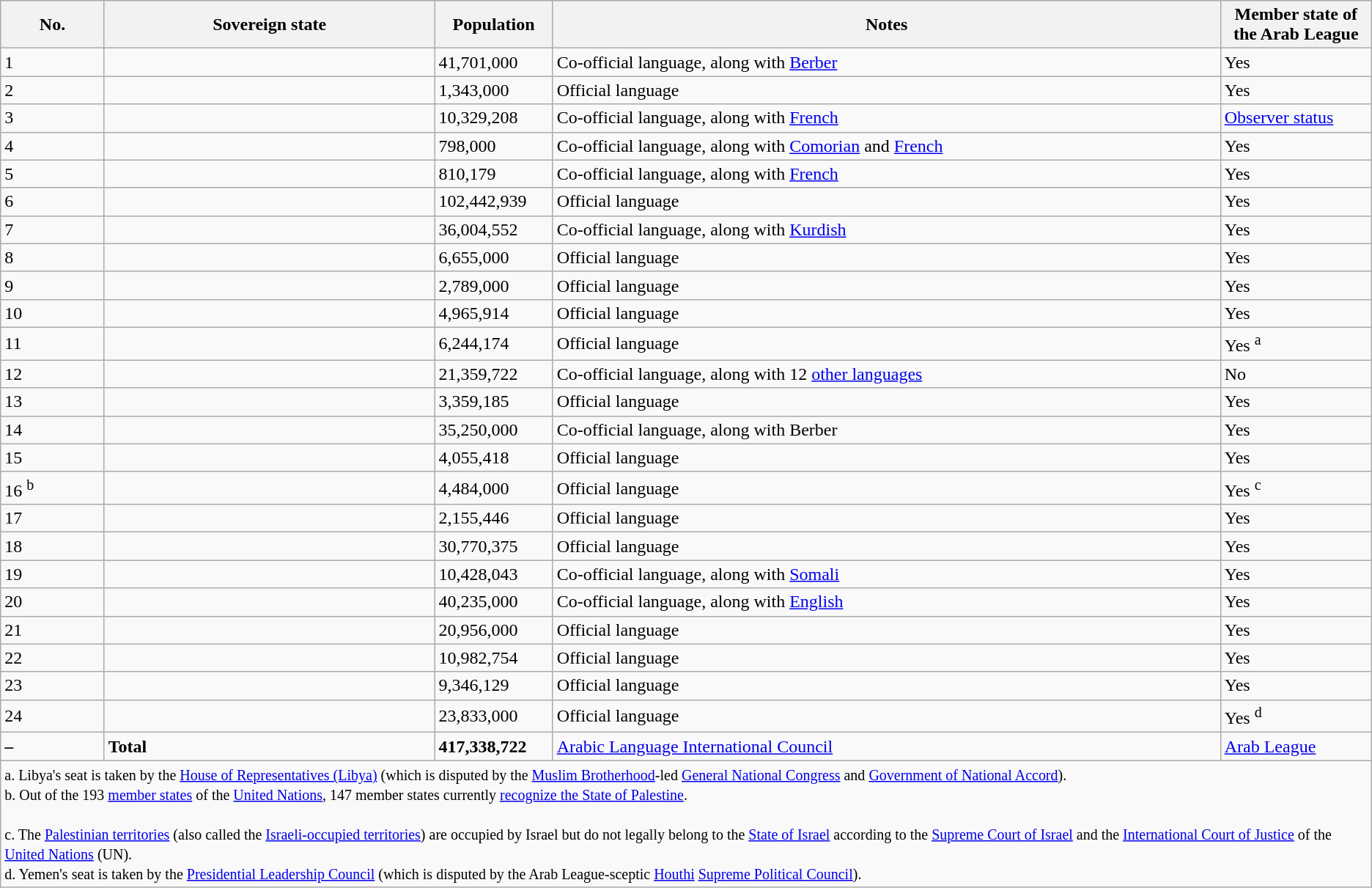<table class="sortable wikitable">
<tr>
<th scope="col">No.</th>
<th width= class="unsortable">Sovereign state</th>
<th width=100px>Population</th>
<th width=600px>Notes</th>
<th width=130px>Member state of the Arab League</th>
</tr>
<tr>
<td>1</td>
<td></td>
<td>41,701,000</td>
<td>Co-official language, along with <a href='#'>Berber</a></td>
<td>Yes</td>
</tr>
<tr>
<td>2</td>
<td></td>
<td>1,343,000</td>
<td>Official language</td>
<td>Yes</td>
</tr>
<tr>
<td>3</td>
<td></td>
<td>10,329,208</td>
<td>Co-official language, along with <a href='#'>French</a></td>
<td><a href='#'>Observer status</a></td>
</tr>
<tr>
<td>4</td>
<td></td>
<td>798,000</td>
<td>Co-official language, along with <a href='#'>Comorian</a> and <a href='#'>French</a></td>
<td>Yes</td>
</tr>
<tr>
<td>5</td>
<td></td>
<td>810,179</td>
<td>Co-official language, along with <a href='#'>French</a></td>
<td>Yes</td>
</tr>
<tr>
<td>6</td>
<td></td>
<td>102,442,939</td>
<td>Official language</td>
<td>Yes</td>
</tr>
<tr>
<td>7</td>
<td></td>
<td>36,004,552</td>
<td>Co-official language, along with <a href='#'>Kurdish</a></td>
<td>Yes</td>
</tr>
<tr>
<td>8</td>
<td></td>
<td>6,655,000</td>
<td>Official language</td>
<td>Yes</td>
</tr>
<tr>
<td>9</td>
<td></td>
<td>2,789,000</td>
<td>Official language</td>
<td>Yes</td>
</tr>
<tr>
<td>10</td>
<td></td>
<td>4,965,914</td>
<td>Official language</td>
<td>Yes</td>
</tr>
<tr>
<td>11</td>
<td></td>
<td>6,244,174</td>
<td>Official language</td>
<td>Yes <sup>a</sup></td>
</tr>
<tr>
<td>12</td>
<td></td>
<td>21,359,722</td>
<td>Co-official language, along with 12 <a href='#'>other languages</a></td>
<td>No</td>
</tr>
<tr>
<td>13</td>
<td></td>
<td>3,359,185</td>
<td>Official language</td>
<td>Yes</td>
</tr>
<tr>
<td>14</td>
<td></td>
<td>35,250,000</td>
<td>Co-official language, along with Berber</td>
<td>Yes</td>
</tr>
<tr>
<td>15</td>
<td></td>
<td>4,055,418</td>
<td>Official language</td>
<td>Yes</td>
</tr>
<tr>
<td>16 <sup>b</sup></td>
<td></td>
<td>4,484,000</td>
<td>Official language</td>
<td>Yes <sup>c</sup></td>
</tr>
<tr>
<td>17</td>
<td></td>
<td>2,155,446</td>
<td>Official language</td>
<td>Yes</td>
</tr>
<tr>
<td>18</td>
<td></td>
<td>30,770,375</td>
<td>Official language</td>
<td>Yes</td>
</tr>
<tr>
<td>19</td>
<td></td>
<td>10,428,043</td>
<td>Co-official language, along with <a href='#'>Somali</a></td>
<td>Yes</td>
</tr>
<tr>
<td>20</td>
<td></td>
<td>40,235,000</td>
<td>Co-official language, along with <a href='#'>English</a></td>
<td>Yes</td>
</tr>
<tr>
<td>21</td>
<td></td>
<td>20,956,000</td>
<td>Official language</td>
<td>Yes</td>
</tr>
<tr>
<td>22</td>
<td></td>
<td>10,982,754</td>
<td>Official language</td>
<td>Yes</td>
</tr>
<tr>
<td>23</td>
<td></td>
<td>9,346,129</td>
<td>Official language</td>
<td>Yes</td>
</tr>
<tr>
<td>24</td>
<td></td>
<td>23,833,000</td>
<td>Official language</td>
<td>Yes <sup>d</sup></td>
</tr>
<tr>
<td><strong>–</strong></td>
<td><strong>Total</strong></td>
<td><strong>417,338,722</strong></td>
<td><a href='#'>Arabic Language International Council</a></td>
<td><a href='#'>Arab League</a></td>
</tr>
<tr class="sortbottom">
<td colspan = "7"><small>a. Libya's seat is taken by the <a href='#'>House of Representatives (Libya)</a> (which is disputed by the <a href='#'>Muslim Brotherhood</a>-led <a href='#'>General National Congress</a> and <a href='#'>Government of National Accord</a>).</small><br><small>b. Out of the 193 <a href='#'>member states</a> of the <a href='#'>United Nations</a>, 147 member states currently <a href='#'>recognize the State of Palestine</a>.</small><br><br><small>c. The <a href='#'>Palestinian territories</a> (also called the <a href='#'>Israeli-occupied territories</a>) are occupied by Israel but do not legally belong to the <a href='#'>State of Israel</a> according to the <a href='#'>Supreme Court of Israel</a> and the <a href='#'>International Court of Justice</a> of the <a href='#'>United Nations</a> (UN).</small><br><small>d. Yemen's seat is taken by the <a href='#'>Presidential Leadership Council</a> (which is disputed by the Arab League-sceptic <a href='#'>Houthi</a> <a href='#'>Supreme Political Council</a>).</small></td>
</tr>
</table>
